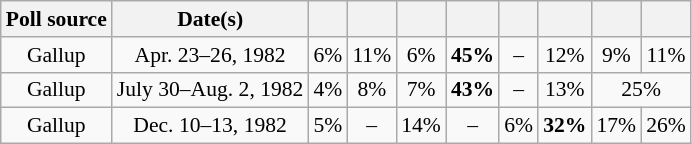<table class="wikitable" style="font-size:90%; text-align:center">
<tr>
<th>Poll source</th>
<th style="width:100;">Date(s)</th>
<th></th>
<th></th>
<th></th>
<th></th>
<th></th>
<th></th>
<th></th>
<th></th>
</tr>
<tr>
<td>Gallup</td>
<td>Apr. 23–26, 1982</td>
<td>6%</td>
<td>11%</td>
<td>6%</td>
<td><strong>45%</strong></td>
<td>–</td>
<td>12%</td>
<td>9%</td>
<td>11%</td>
</tr>
<tr>
<td>Gallup</td>
<td>July 30–Aug. 2, 1982</td>
<td>4%</td>
<td>8%</td>
<td>7%</td>
<td><strong>43%</strong></td>
<td>–</td>
<td>13%</td>
<td colspan="2">25%</td>
</tr>
<tr>
<td>Gallup</td>
<td>Dec. 10–13, 1982</td>
<td>5%</td>
<td>–</td>
<td>14%</td>
<td>–</td>
<td>6%</td>
<td><strong>32%</strong></td>
<td>17%</td>
<td>26%</td>
</tr>
</table>
